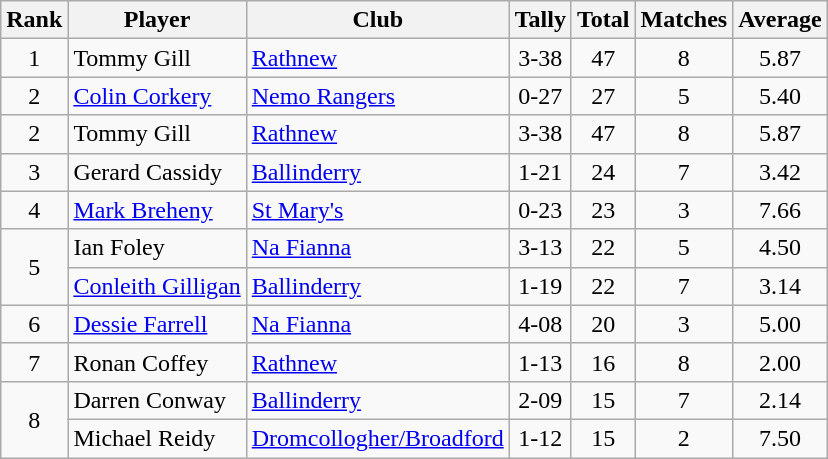<table class="wikitable">
<tr>
<th>Rank</th>
<th>Player</th>
<th>Club</th>
<th>Tally</th>
<th>Total</th>
<th>Matches</th>
<th>Average</th>
</tr>
<tr>
<td rowspan="1" style="text-align:center;">1</td>
<td>Tommy Gill</td>
<td><a href='#'>Rathnew</a></td>
<td align=center>3-38</td>
<td align=center>47</td>
<td align=center>8</td>
<td align=center>5.87</td>
</tr>
<tr>
<td rowspan="1" style="text-align:center;">2</td>
<td><a href='#'>Colin Corkery</a></td>
<td><a href='#'>Nemo Rangers</a></td>
<td align=center>0-27</td>
<td align=center>27</td>
<td align=center>5</td>
<td align=center>5.40</td>
</tr>
<tr>
<td rowspan="1" style="text-align:center;">2</td>
<td>Tommy Gill</td>
<td><a href='#'>Rathnew</a></td>
<td align=center>3-38</td>
<td align=center>47</td>
<td align=center>8</td>
<td align=center>5.87</td>
</tr>
<tr>
<td rowspan="1" style="text-align:center;">3</td>
<td>Gerard Cassidy</td>
<td><a href='#'>Ballinderry</a></td>
<td align=center>1-21</td>
<td align=center>24</td>
<td align=center>7</td>
<td align=center>3.42</td>
</tr>
<tr>
<td rowspan="1" style="text-align:center;">4</td>
<td><a href='#'>Mark Breheny</a></td>
<td><a href='#'>St Mary's</a></td>
<td align=center>0-23</td>
<td align=center>23</td>
<td align=center>3</td>
<td align=center>7.66</td>
</tr>
<tr>
<td rowspan="2" style="text-align:center;">5</td>
<td>Ian Foley</td>
<td><a href='#'>Na Fianna</a></td>
<td align=center>3-13</td>
<td align=center>22</td>
<td align=center>5</td>
<td align=center>4.50</td>
</tr>
<tr>
<td><a href='#'>Conleith Gilligan</a></td>
<td><a href='#'>Ballinderry</a></td>
<td align=center>1-19</td>
<td align=center>22</td>
<td align=center>7</td>
<td align=center>3.14</td>
</tr>
<tr>
<td rowspan="1" style="text-align:center;">6</td>
<td><a href='#'>Dessie Farrell</a></td>
<td><a href='#'>Na Fianna</a></td>
<td align=center>4-08</td>
<td align=center>20</td>
<td align=center>3</td>
<td align=center>5.00</td>
</tr>
<tr>
<td rowspan="1" style="text-align:center;">7</td>
<td>Ronan Coffey</td>
<td><a href='#'>Rathnew</a></td>
<td align=center>1-13</td>
<td align=center>16</td>
<td align=center>8</td>
<td align=center>2.00</td>
</tr>
<tr>
<td rowspan="2" style="text-align:center;">8</td>
<td>Darren Conway</td>
<td><a href='#'>Ballinderry</a></td>
<td align=center>2-09</td>
<td align=center>15</td>
<td align=center>7</td>
<td align=center>2.14</td>
</tr>
<tr>
<td>Michael Reidy</td>
<td><a href='#'>Dromcollogher/Broadford</a></td>
<td align=center>1-12</td>
<td align=center>15</td>
<td align=center>2</td>
<td align=center>7.50</td>
</tr>
</table>
